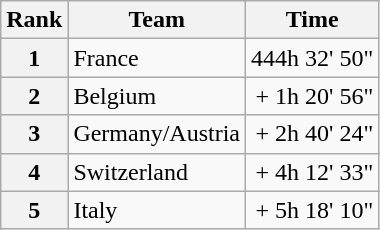<table class="wikitable">
<tr>
<th scope="col">Rank</th>
<th scope="col">Team</th>
<th scope="col">Time</th>
</tr>
<tr>
<th scope="row">1</th>
<td>France</td>
<td style="text-align:right;">444h 32' 50"</td>
</tr>
<tr>
<th scope="row">2</th>
<td>Belgium</td>
<td style="text-align:right;">+ 1h 20' 56"</td>
</tr>
<tr>
<th scope="row">3</th>
<td>Germany/Austria</td>
<td style="text-align:right;">+ 2h 40' 24"</td>
</tr>
<tr>
<th scope="row">4</th>
<td>Switzerland</td>
<td style="text-align:right;">+ 4h 12' 33"</td>
</tr>
<tr>
<th scope="row">5</th>
<td>Italy</td>
<td style="text-align:right;">+ 5h 18' 10"</td>
</tr>
</table>
